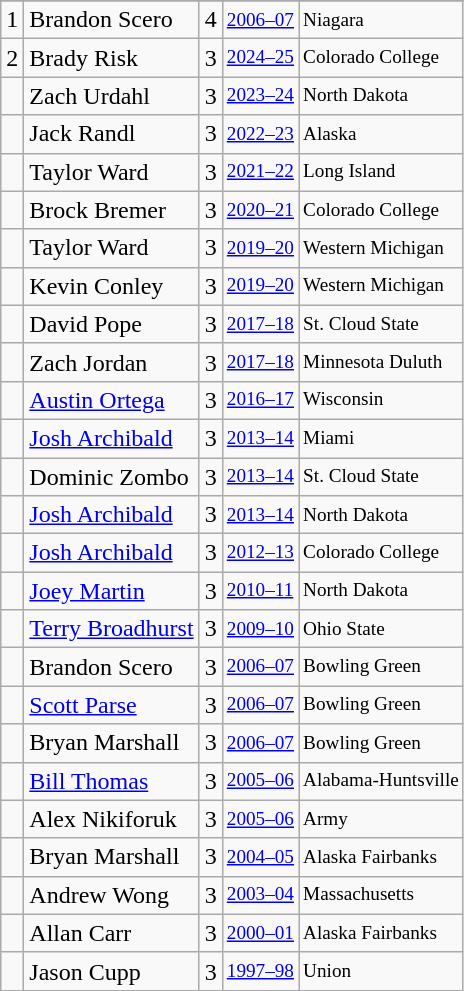<table class="wikitable">
<tr>
</tr>
<tr>
<td>1</td>
<td>Brandon Scero</td>
<td>4</td>
<td style="font-size:80%;"><a href='#'>2006–07</a></td>
<td style="font-size:80%;">Niagara</td>
</tr>
<tr>
<td>2</td>
<td>Brady Risk</td>
<td>3</td>
<td style="font-size:80%;"><a href='#'>2024–25</a></td>
<td style="font-size:80%;">Colorado College</td>
</tr>
<tr>
<td></td>
<td>Zach Urdahl</td>
<td>3</td>
<td style="font-size:80%;"><a href='#'>2023–24</a></td>
<td style="font-size:80%;">North Dakota</td>
</tr>
<tr>
<td></td>
<td>Jack Randl</td>
<td>3</td>
<td style="font-size:80%;"><a href='#'>2022–23</a></td>
<td style="font-size:80%;">Alaska</td>
</tr>
<tr>
<td></td>
<td>Taylor Ward</td>
<td>3</td>
<td style="font-size:80%;"><a href='#'>2021–22</a></td>
<td style="font-size:80%;">Long Island</td>
</tr>
<tr>
<td></td>
<td>Brock Bremer</td>
<td>3</td>
<td style="font-size:80%;"><a href='#'>2020–21</a></td>
<td style="font-size:80%;">Colorado College</td>
</tr>
<tr>
<td></td>
<td>Taylor Ward</td>
<td>3</td>
<td style="font-size:80%;"><a href='#'>2019–20</a></td>
<td style="font-size:80%;">Western Michigan</td>
</tr>
<tr>
<td></td>
<td>Kevin Conley</td>
<td>3</td>
<td style="font-size:80%;"><a href='#'>2019–20</a></td>
<td style="font-size:80%;">Western Michigan</td>
</tr>
<tr>
<td></td>
<td>David Pope</td>
<td>3</td>
<td style="font-size:80%;"><a href='#'>2017–18</a></td>
<td style="font-size:80%;">St. Cloud State</td>
</tr>
<tr>
<td></td>
<td>Zach Jordan</td>
<td>3</td>
<td style="font-size:80%;"><a href='#'>2017–18</a></td>
<td style="font-size:80%;">Minnesota Duluth</td>
</tr>
<tr>
<td></td>
<td><a href='#'>Austin Ortega</a></td>
<td>3</td>
<td style="font-size:80%;"><a href='#'>2016–17</a></td>
<td style="font-size:80%;">Wisconsin</td>
</tr>
<tr>
<td></td>
<td><a href='#'>Josh Archibald</a></td>
<td>3</td>
<td style="font-size:80%;"><a href='#'>2013–14</a></td>
<td style="font-size:80%;">Miami</td>
</tr>
<tr>
<td></td>
<td>Dominic Zombo</td>
<td>3</td>
<td style="font-size:80%;"><a href='#'>2013–14</a></td>
<td style="font-size:80%;">St. Cloud State</td>
</tr>
<tr>
<td></td>
<td><a href='#'>Josh Archibald</a></td>
<td>3</td>
<td style="font-size:80%;"><a href='#'>2013–14</a></td>
<td style="font-size:80%;">North Dakota</td>
</tr>
<tr>
<td></td>
<td><a href='#'>Josh Archibald</a></td>
<td>3</td>
<td style="font-size:80%;"><a href='#'>2012–13</a></td>
<td style="font-size:80%;">Colorado College</td>
</tr>
<tr>
<td></td>
<td><a href='#'>Joey Martin</a></td>
<td>3</td>
<td style="font-size:80%;"><a href='#'>2010–11</a></td>
<td style="font-size:80%;">North Dakota</td>
</tr>
<tr>
<td></td>
<td><a href='#'>Terry Broadhurst</a></td>
<td>3</td>
<td style="font-size:80%;"><a href='#'>2009–10</a></td>
<td style="font-size:80%;">Ohio State</td>
</tr>
<tr>
<td></td>
<td>Brandon Scero</td>
<td>3</td>
<td style="font-size:80%;"><a href='#'>2006–07</a></td>
<td style="font-size:80%;">Bowling Green</td>
</tr>
<tr>
<td></td>
<td><a href='#'>Scott Parse</a></td>
<td>3</td>
<td style="font-size:80%;"><a href='#'>2006–07</a></td>
<td style="font-size:80%;">Bowling Green</td>
</tr>
<tr>
<td></td>
<td>Bryan Marshall</td>
<td>3</td>
<td style="font-size:80%;"><a href='#'>2006–07</a></td>
<td style="font-size:80%;">Bowling Green</td>
</tr>
<tr>
<td></td>
<td><a href='#'>Bill Thomas</a></td>
<td>3</td>
<td style="font-size:80%;"><a href='#'>2005–06</a></td>
<td style="font-size:80%;">Alabama-Huntsville</td>
</tr>
<tr>
<td></td>
<td>Alex Nikiforuk</td>
<td>3</td>
<td style="font-size:80%;"><a href='#'>2005–06</a></td>
<td style="font-size:80%;">Army</td>
</tr>
<tr>
<td></td>
<td>Bryan Marshall</td>
<td>3</td>
<td style="font-size:80%;"><a href='#'>2004–05</a></td>
<td style="font-size:80%;">Alaska Fairbanks</td>
</tr>
<tr>
<td></td>
<td>Andrew Wong</td>
<td>3</td>
<td style="font-size:80%;"><a href='#'>2003–04</a></td>
<td style="font-size:80%;">Massachusetts</td>
</tr>
<tr>
<td></td>
<td>Allan Carr</td>
<td>3</td>
<td style="font-size:80%;"><a href='#'>2000–01</a></td>
<td style="font-size:80%;">Alaska Fairbanks</td>
</tr>
<tr>
<td></td>
<td>Jason Cupp</td>
<td>3</td>
<td style="font-size:80%;"><a href='#'>1997–98</a></td>
<td style="font-size:80%;">Union</td>
</tr>
</table>
